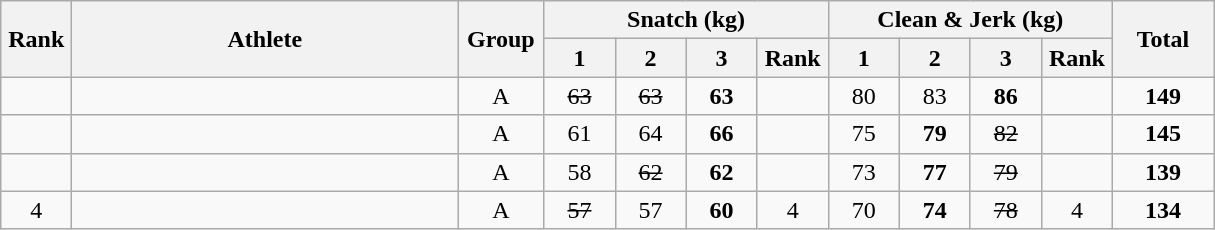<table class = "wikitable" style="text-align:center;">
<tr>
<th rowspan=2 width=40>Rank</th>
<th rowspan=2 width=250>Athlete</th>
<th rowspan=2 width=50>Group</th>
<th colspan=4>Snatch (kg)</th>
<th colspan=4>Clean & Jerk (kg)</th>
<th rowspan=2 width=60>Total</th>
</tr>
<tr>
<th width=40>1</th>
<th width=40>2</th>
<th width=40>3</th>
<th width=40>Rank</th>
<th width=40>1</th>
<th width=40>2</th>
<th width=40>3</th>
<th width=40>Rank</th>
</tr>
<tr>
<td></td>
<td align=left></td>
<td>A</td>
<td><s>63</s></td>
<td><s>63</s></td>
<td><strong>63</strong></td>
<td></td>
<td>80</td>
<td>83</td>
<td><strong>86</strong></td>
<td></td>
<td><strong>149</strong></td>
</tr>
<tr>
<td></td>
<td align=left></td>
<td>A</td>
<td>61</td>
<td>64</td>
<td><strong>66</strong></td>
<td></td>
<td>75</td>
<td><strong>79</strong></td>
<td><s>82</s></td>
<td></td>
<td><strong>145</strong></td>
</tr>
<tr>
<td></td>
<td align=left></td>
<td>A</td>
<td>58</td>
<td><s>62</s></td>
<td><strong>62</strong></td>
<td></td>
<td>73</td>
<td><strong>77</strong></td>
<td><s>79</s></td>
<td></td>
<td><strong>139</strong></td>
</tr>
<tr>
<td>4</td>
<td align=left></td>
<td>A</td>
<td><s>57</s></td>
<td>57</td>
<td><strong>60</strong></td>
<td>4</td>
<td>70</td>
<td><strong>74</strong></td>
<td><s>78</s></td>
<td>4</td>
<td><strong>134</strong></td>
</tr>
</table>
